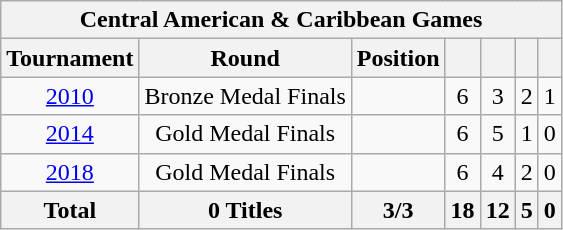<table class="wikitable" style="text-align: center;">
<tr>
<th colspan=7>Central American & Caribbean Games</th>
</tr>
<tr>
<th>Tournament</th>
<th>Round</th>
<th>Position</th>
<th></th>
<th></th>
<th></th>
<th></th>
</tr>
<tr>
<td> <a href='#'>2010</a></td>
<td>Bronze Medal Finals</td>
<td align=center></td>
<td>6</td>
<td>3</td>
<td>2</td>
<td>1</td>
</tr>
<tr>
<td> <a href='#'>2014</a></td>
<td>Gold Medal Finals</td>
<td align=center></td>
<td>6</td>
<td>5</td>
<td>1</td>
<td>0</td>
</tr>
<tr>
<td> <a href='#'>2018</a></td>
<td>Gold Medal Finals</td>
<td align=center></td>
<td>6</td>
<td>4</td>
<td>2</td>
<td>0</td>
</tr>
<tr>
<th>Total</th>
<th>0 Titles</th>
<th>3/3</th>
<th>18</th>
<th>12</th>
<th>5</th>
<th>0</th>
</tr>
</table>
